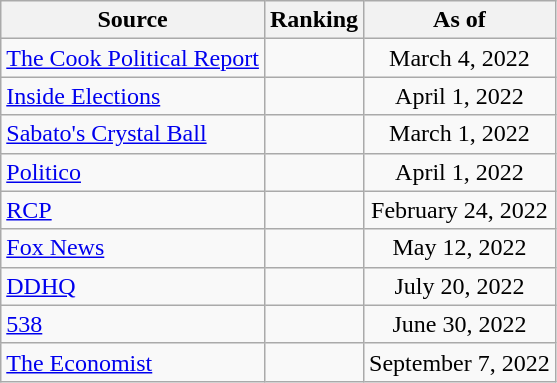<table class="wikitable" style="text-align:center">
<tr>
<th>Source</th>
<th>Ranking</th>
<th>As of</th>
</tr>
<tr>
<td align=left><a href='#'>The Cook Political Report</a></td>
<td></td>
<td>March 4, 2022</td>
</tr>
<tr>
<td align=left><a href='#'>Inside Elections</a></td>
<td></td>
<td>April 1, 2022</td>
</tr>
<tr>
<td align=left><a href='#'>Sabato's Crystal Ball</a></td>
<td></td>
<td>March 1, 2022</td>
</tr>
<tr>
<td align="left"><a href='#'>Politico</a></td>
<td></td>
<td>April 1, 2022</td>
</tr>
<tr>
<td align="left"><a href='#'>RCP</a></td>
<td></td>
<td>February 24, 2022</td>
</tr>
<tr>
<td align=left><a href='#'>Fox News</a></td>
<td></td>
<td>May 12, 2022</td>
</tr>
<tr>
<td align="left"><a href='#'>DDHQ</a></td>
<td></td>
<td>July 20, 2022</td>
</tr>
<tr>
<td align="left"><a href='#'>538</a></td>
<td></td>
<td>June 30, 2022</td>
</tr>
<tr>
<td align="left"><a href='#'>The Economist</a></td>
<td></td>
<td>September 7, 2022</td>
</tr>
</table>
